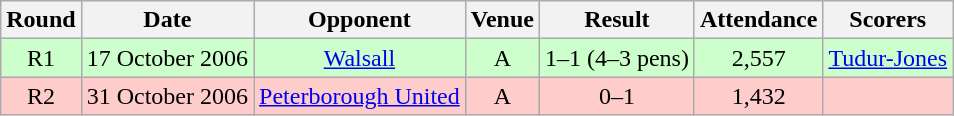<table class= "wikitable " style="font-size:100%; text-align:center">
<tr>
<th>Round</th>
<th>Date</th>
<th>Opponent</th>
<th>Venue</th>
<th>Result</th>
<th>Attendance</th>
<th>Scorers</th>
</tr>
<tr style="background: #CCFFCC;">
<td>R1</td>
<td>17 October 2006</td>
<td><a href='#'>Walsall</a></td>
<td>A</td>
<td>1–1 (4–3 pens)</td>
<td>2,557</td>
<td><a href='#'>Tudur-Jones</a></td>
</tr>
<tr style="background: #FFCCCC;">
<td>R2</td>
<td>31 October 2006</td>
<td><a href='#'>Peterborough United</a></td>
<td>A</td>
<td>0–1</td>
<td>1,432</td>
<td></td>
</tr>
</table>
